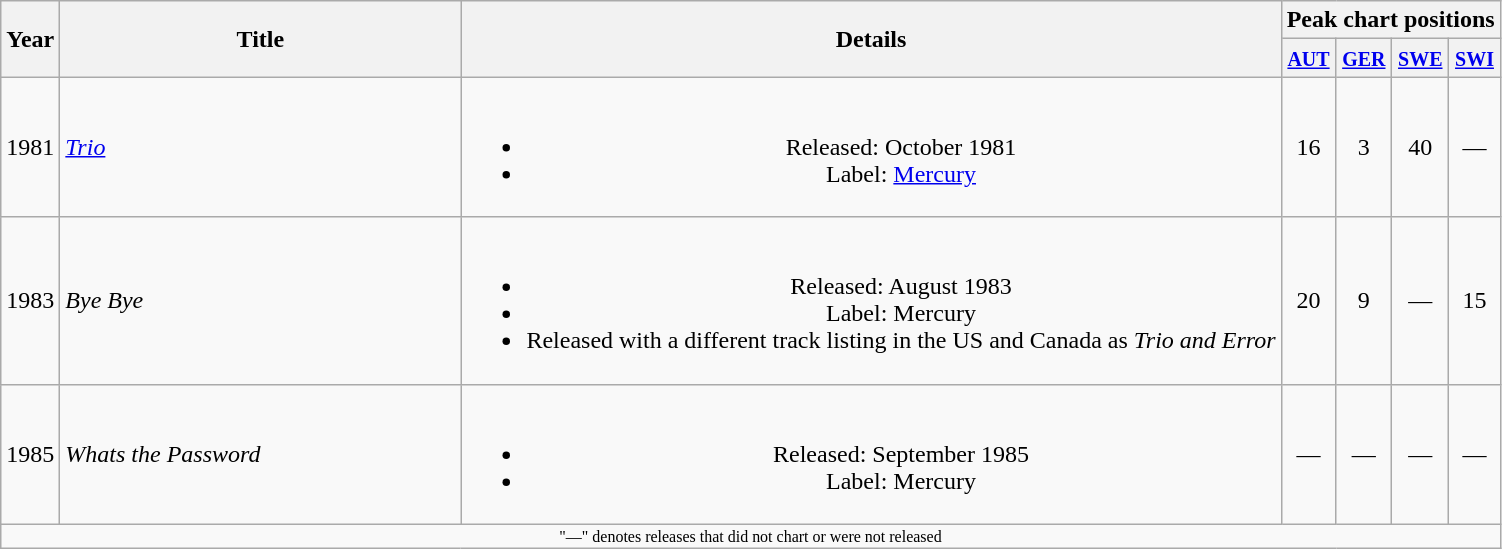<table class="wikitable" style="text-align:center">
<tr>
<th rowspan="2">Year</th>
<th rowspan="2" style="width:260px;">Title</th>
<th rowspan="2">Details</th>
<th colspan="4">Peak chart positions</th>
</tr>
<tr>
<th><small><a href='#'>AUT</a></small><br></th>
<th><small><a href='#'>GER</a></small><br></th>
<th><small><a href='#'>SWE</a></small><br></th>
<th><small><a href='#'>SWI</a></small><br></th>
</tr>
<tr>
<td>1981</td>
<td align="left"><em><a href='#'>Trio</a></em></td>
<td><br><ul><li>Released: October 1981</li><li>Label: <a href='#'>Mercury</a></li></ul></td>
<td>16</td>
<td>3</td>
<td>40</td>
<td>—</td>
</tr>
<tr>
<td>1983</td>
<td align="left"><em>Bye Bye</em></td>
<td><br><ul><li>Released: August 1983</li><li>Label: Mercury</li><li>Released with a different track listing in the US and Canada as <em>Trio and Error</em></li></ul></td>
<td>20</td>
<td>9</td>
<td>—</td>
<td>15</td>
</tr>
<tr>
<td>1985</td>
<td align="left"><em>Whats the Password</em></td>
<td><br><ul><li>Released: September 1985</li><li>Label: Mercury</li></ul></td>
<td>—</td>
<td>—</td>
<td>—</td>
<td>—</td>
</tr>
<tr>
<td colspan="7" style="font-size:8pt">"—" denotes releases that did not chart or were not released</td>
</tr>
</table>
